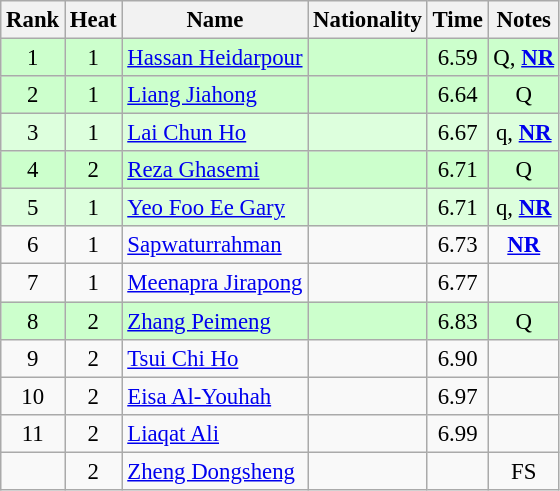<table class="wikitable sortable" style="text-align:center;font-size:95%">
<tr>
<th>Rank</th>
<th>Heat</th>
<th>Name</th>
<th>Nationality</th>
<th>Time</th>
<th>Notes</th>
</tr>
<tr bgcolor=ccffcc>
<td>1</td>
<td>1</td>
<td align=left><a href='#'>Hassan Heidarpour</a></td>
<td align=left></td>
<td>6.59</td>
<td>Q, <strong><a href='#'>NR</a></strong></td>
</tr>
<tr bgcolor=ccffcc>
<td>2</td>
<td>1</td>
<td align=left><a href='#'>Liang Jiahong</a></td>
<td align=left></td>
<td>6.64</td>
<td>Q</td>
</tr>
<tr bgcolor=ddffdd>
<td>3</td>
<td>1</td>
<td align=left><a href='#'>Lai Chun Ho</a></td>
<td align=left></td>
<td>6.67</td>
<td>q, <strong><a href='#'>NR</a></strong></td>
</tr>
<tr bgcolor=ccffcc>
<td>4</td>
<td>2</td>
<td align=left><a href='#'>Reza Ghasemi</a></td>
<td align=left></td>
<td>6.71</td>
<td>Q</td>
</tr>
<tr bgcolor=ddffdd>
<td>5</td>
<td>1</td>
<td align=left><a href='#'>Yeo Foo Ee Gary</a></td>
<td align=left></td>
<td>6.71</td>
<td>q, <strong><a href='#'>NR</a></strong></td>
</tr>
<tr>
<td>6</td>
<td>1</td>
<td align=left><a href='#'>Sapwaturrahman</a></td>
<td align=left></td>
<td>6.73</td>
<td><strong><a href='#'>NR</a></strong></td>
</tr>
<tr>
<td>7</td>
<td>1</td>
<td align=left><a href='#'>Meenapra Jirapong</a></td>
<td align=left></td>
<td>6.77</td>
<td></td>
</tr>
<tr bgcolor=ccffcc>
<td>8</td>
<td>2</td>
<td align=left><a href='#'>Zhang Peimeng</a></td>
<td align=left></td>
<td>6.83</td>
<td>Q</td>
</tr>
<tr>
<td>9</td>
<td>2</td>
<td align=left><a href='#'>Tsui Chi Ho</a></td>
<td align=left></td>
<td>6.90</td>
<td></td>
</tr>
<tr>
<td>10</td>
<td>2</td>
<td align=left><a href='#'>Eisa Al-Youhah</a></td>
<td align=left></td>
<td>6.97</td>
<td></td>
</tr>
<tr>
<td>11</td>
<td>2</td>
<td align=left><a href='#'>Liaqat Ali</a></td>
<td align=left></td>
<td>6.99</td>
<td></td>
</tr>
<tr>
<td></td>
<td>2</td>
<td align=left><a href='#'>Zheng Dongsheng</a></td>
<td align=left></td>
<td></td>
<td>FS</td>
</tr>
</table>
